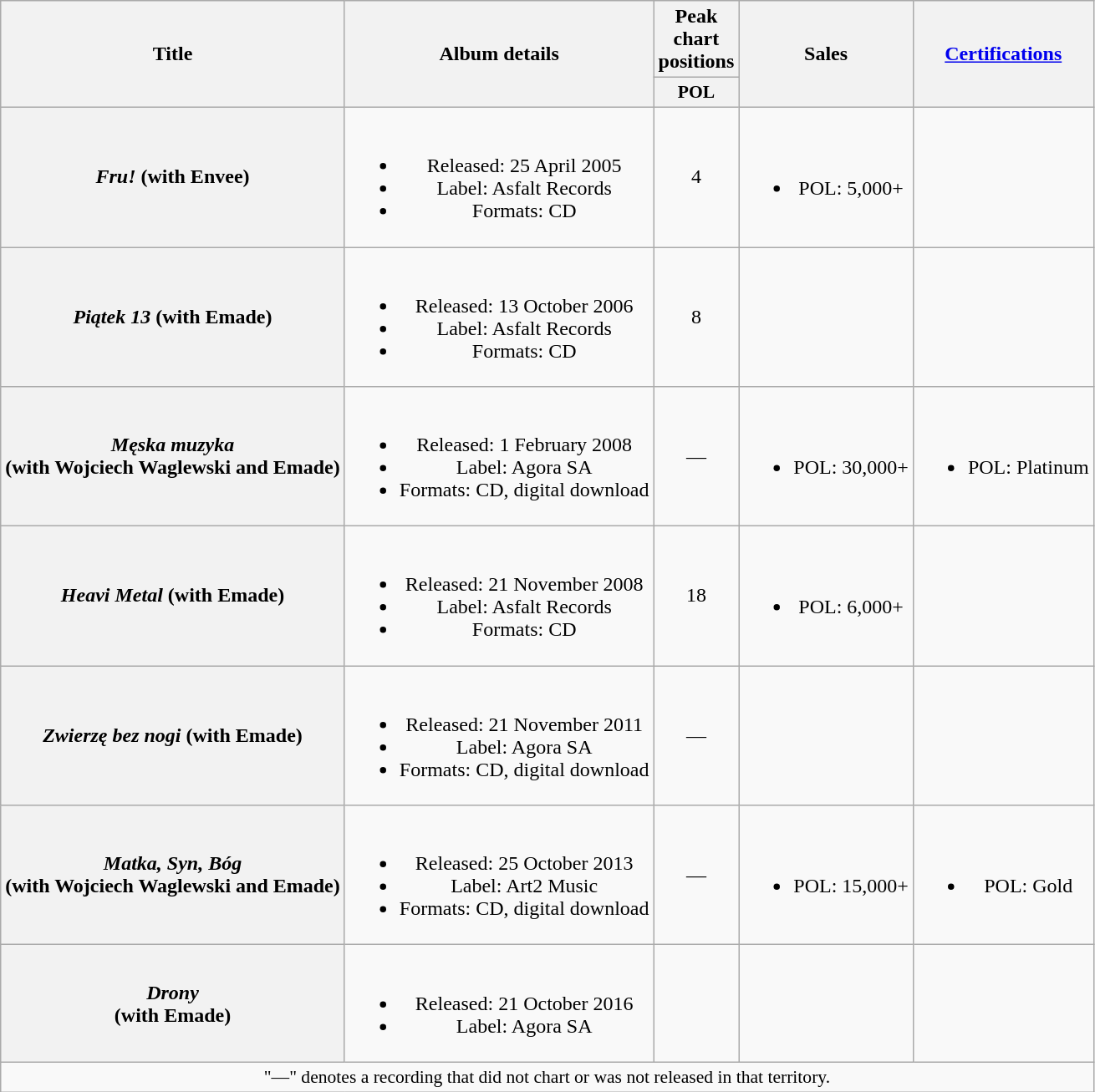<table class="wikitable plainrowheaders" style="text-align:center;">
<tr>
<th scope="col" rowspan="2">Title</th>
<th scope="col" rowspan="2">Album details</th>
<th scope="col" colspan="1">Peak chart positions</th>
<th scope="col" rowspan="2">Sales</th>
<th scope="col" rowspan="2"><a href='#'>Certifications</a></th>
</tr>
<tr>
<th scope="col" style="width:3em;font-size:90%;">POL<br></th>
</tr>
<tr>
<th scope="row"><em>Fru!</em> (with Envee)</th>
<td><br><ul><li>Released: 25 April 2005</li><li>Label: Asfalt Records</li><li>Formats: CD</li></ul></td>
<td>4</td>
<td><br><ul><li>POL: 5,000+</li></ul></td>
<td></td>
</tr>
<tr>
<th scope="row"><em>Piątek 13</em> (with Emade)</th>
<td><br><ul><li>Released: 13 October 2006</li><li>Label: Asfalt Records</li><li>Formats: CD</li></ul></td>
<td>8</td>
<td></td>
<td></td>
</tr>
<tr>
<th scope="row"><em>Męska muzyka</em><br>(with Wojciech Waglewski and Emade)</th>
<td><br><ul><li>Released: 1 February 2008</li><li>Label: Agora SA</li><li>Formats: CD, digital download</li></ul></td>
<td>—</td>
<td><br><ul><li>POL: 30,000+</li></ul></td>
<td><br><ul><li>POL: Platinum</li></ul></td>
</tr>
<tr>
<th scope="row"><em>Heavi Metal</em> (with Emade)</th>
<td><br><ul><li>Released: 21 November 2008</li><li>Label: Asfalt Records</li><li>Formats: CD</li></ul></td>
<td>18</td>
<td><br><ul><li>POL: 6,000+</li></ul></td>
<td></td>
</tr>
<tr>
<th scope="row"><em>Zwierzę bez nogi</em> (with Emade)</th>
<td><br><ul><li>Released: 21 November 2011</li><li>Label: Agora SA</li><li>Formats: CD, digital download</li></ul></td>
<td>—</td>
<td></td>
<td></td>
</tr>
<tr>
<th scope="row"><em>Matka, Syn, Bóg</em><br>(with Wojciech Waglewski and Emade)</th>
<td><br><ul><li>Released: 25 October 2013</li><li>Label: Art2 Music</li><li>Formats: CD, digital download</li></ul></td>
<td>—</td>
<td><br><ul><li>POL: 15,000+</li></ul></td>
<td><br><ul><li>POL: Gold</li></ul></td>
</tr>
<tr>
<th scope="row"><em>Drony</em><br>(with Emade)</th>
<td><br><ul><li>Released: 21 October 2016</li><li>Label: Agora SA</li></ul></td>
<td></td>
<td></td>
<td></td>
</tr>
<tr>
<td colspan="20" style="font-size:90%">"—" denotes a recording that did not chart or was not released in that territory.</td>
</tr>
</table>
